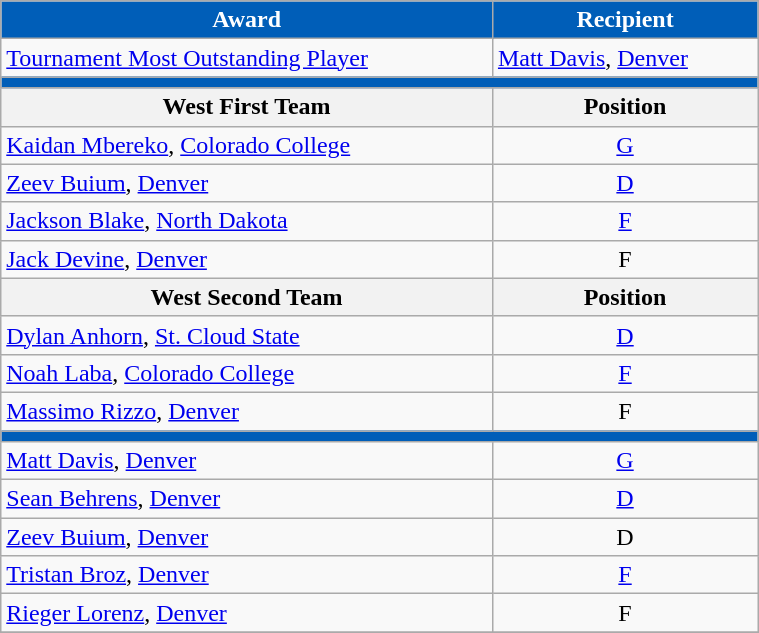<table class="wikitable" width=40%>
<tr>
<th style="color:white; background:#005EB8">Award</th>
<th style="color:white; background:#005EB8">Recipient</th>
</tr>
<tr>
<td><a href='#'>Tournament Most Outstanding Player</a></td>
<td><a href='#'>Matt Davis</a>, <a href='#'>Denver</a></td>
</tr>
<tr>
<th style="color:white; background:#005EB8" colspan=3><a href='#'></a></th>
</tr>
<tr>
<th>West First Team</th>
<th>Position</th>
</tr>
<tr>
<td><a href='#'>Kaidan Mbereko</a>, <a href='#'>Colorado College</a></td>
<td align=center><a href='#'>G</a></td>
</tr>
<tr>
<td><a href='#'>Zeev Buium</a>, <a href='#'>Denver</a></td>
<td align=center><a href='#'>D</a></td>
</tr>
<tr>
<td><a href='#'>Jackson Blake</a>, <a href='#'>North Dakota</a></td>
<td align=center><a href='#'>F</a></td>
</tr>
<tr>
<td><a href='#'>Jack Devine</a>, <a href='#'>Denver</a></td>
<td align=center>F</td>
</tr>
<tr>
<th>West Second Team</th>
<th>Position</th>
</tr>
<tr>
<td><a href='#'>Dylan Anhorn</a>, <a href='#'>St. Cloud State</a></td>
<td align=center><a href='#'>D</a></td>
</tr>
<tr>
<td><a href='#'>Noah Laba</a>, <a href='#'>Colorado College</a></td>
<td align=center><a href='#'>F</a></td>
</tr>
<tr>
<td><a href='#'>Massimo Rizzo</a>, <a href='#'>Denver</a></td>
<td align=center>F</td>
</tr>
<tr>
<th style="color:white; background:#005EB8" colspan=3><a href='#'></a></th>
</tr>
<tr>
<td><a href='#'>Matt Davis</a>, <a href='#'>Denver</a></td>
<td align=center><a href='#'>G</a></td>
</tr>
<tr>
<td><a href='#'>Sean Behrens</a>, <a href='#'>Denver</a></td>
<td align=center><a href='#'>D</a></td>
</tr>
<tr>
<td><a href='#'>Zeev Buium</a>, <a href='#'>Denver</a></td>
<td align=center>D</td>
</tr>
<tr>
<td><a href='#'>Tristan Broz</a>, <a href='#'>Denver</a></td>
<td align=center><a href='#'>F</a></td>
</tr>
<tr>
<td><a href='#'>Rieger Lorenz</a>, <a href='#'>Denver</a></td>
<td align=center>F</td>
</tr>
<tr>
</tr>
</table>
